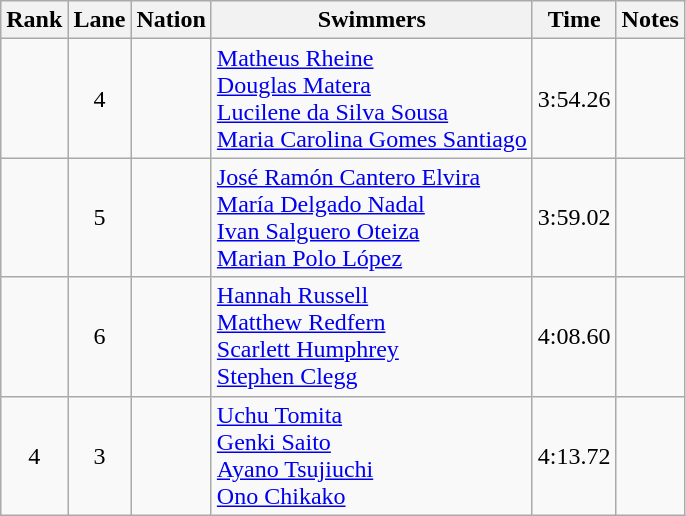<table class="wikitable sortable" style="text-align:center">
<tr>
<th>Rank</th>
<th>Lane</th>
<th>Nation</th>
<th>Swimmers</th>
<th>Time</th>
<th>Notes</th>
</tr>
<tr>
<td></td>
<td>4</td>
<td align=left></td>
<td align=left><a href='#'>Matheus Rheine</a><br><a href='#'>Douglas Matera</a><br><a href='#'>Lucilene da Silva Sousa</a><br><a href='#'>Maria Carolina Gomes Santiago</a></td>
<td>3:54.26</td>
<td></td>
</tr>
<tr>
<td></td>
<td>5</td>
<td align=left></td>
<td align=left><a href='#'>José Ramón Cantero Elvira</a><br><a href='#'>María Delgado Nadal</a><br><a href='#'>Ivan Salguero Oteiza</a><br><a href='#'>Marian Polo López</a></td>
<td>3:59.02</td>
<td></td>
</tr>
<tr>
<td></td>
<td>6</td>
<td align=left></td>
<td align=left><a href='#'>Hannah Russell</a><br><a href='#'>Matthew Redfern</a><br><a href='#'>Scarlett Humphrey</a><br><a href='#'>Stephen Clegg</a></td>
<td>4:08.60</td>
<td></td>
</tr>
<tr>
<td>4</td>
<td>3</td>
<td align=left></td>
<td align=left><a href='#'>Uchu Tomita</a><br><a href='#'>Genki Saito</a><br><a href='#'>Ayano Tsujiuchi</a><br><a href='#'>Ono Chikako</a></td>
<td>4:13.72</td>
<td></td>
</tr>
</table>
